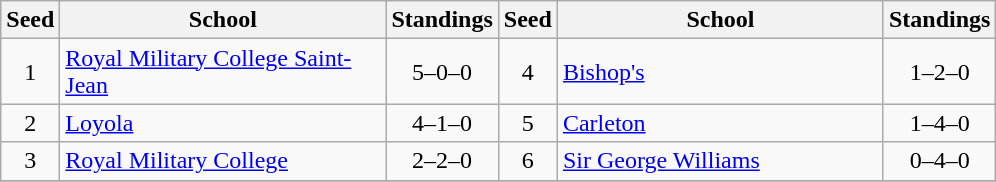<table class="wikitable">
<tr>
<th>Seed</th>
<th style="width:210px">School</th>
<th>Standings</th>
<th>Seed</th>
<th style="width:210px">School</th>
<th>Standings</th>
</tr>
<tr>
<td align=center>1</td>
<td><a href='#'>Royal Military College Saint-Jean</a></td>
<td align=center>5–0–0</td>
<td align=center>4</td>
<td><a href='#'>Bishop's</a></td>
<td align=center>1–2–0</td>
</tr>
<tr>
<td align=center>2</td>
<td><a href='#'>Loyola</a></td>
<td align=center>4–1–0</td>
<td align=center>5</td>
<td><a href='#'>Carleton</a></td>
<td align=center>1–4–0</td>
</tr>
<tr>
<td align=center>3</td>
<td><a href='#'>Royal Military College</a></td>
<td align=center>2–2–0</td>
<td align=center>6</td>
<td><a href='#'>Sir George Williams</a></td>
<td align=center>0–4–0</td>
</tr>
<tr>
</tr>
</table>
